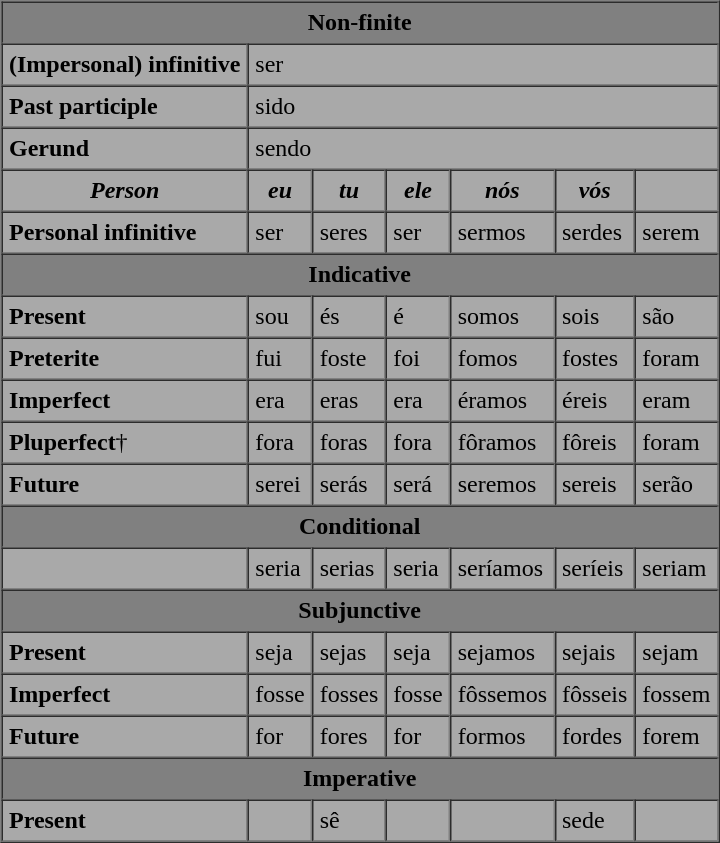<table border="1" cellpadding="4" cellspacing="0" style="background-color: darkgray;" style="font-size: 90%">
<tr>
<th bgcolor="gray" colspan="7">Non-finite</th>
</tr>
<tr>
<td><strong>(Impersonal) infinitive</strong></td>
<td colspan="6">ser</td>
</tr>
<tr>
<td><strong>Past participle</strong></td>
<td colspan="6">sido</td>
</tr>
<tr>
<td><strong>Gerund</strong></td>
<td colspan="6">sendo</td>
</tr>
<tr>
<th><em>Person</em></th>
<th><em>eu</em></th>
<th><em>tu</em></th>
<th><em>ele</em></th>
<th><em>nós</em></th>
<th><em>vós</em></th>
<th><em></em></th>
</tr>
<tr>
<td><strong>Personal infinitive</strong></td>
<td>ser</td>
<td>seres</td>
<td>ser</td>
<td>sermos</td>
<td>serdes</td>
<td>serem</td>
</tr>
<tr>
<th bgcolor="gray" colspan="7">Indicative</th>
</tr>
<tr>
<td><strong>Present</strong></td>
<td>sou</td>
<td>és</td>
<td>é</td>
<td>somos</td>
<td>sois</td>
<td>são</td>
</tr>
<tr>
<td><strong>Preterite</strong></td>
<td>fui</td>
<td>foste</td>
<td>foi</td>
<td>fomos</td>
<td>fostes</td>
<td>foram</td>
</tr>
<tr>
<td><strong>Imperfect</strong></td>
<td>era</td>
<td>eras</td>
<td>era</td>
<td>éramos</td>
<td>éreis</td>
<td>eram</td>
</tr>
<tr>
<td><strong>Pluperfect</strong>†</td>
<td>fora</td>
<td>foras</td>
<td>fora</td>
<td>fôramos</td>
<td>fôreis</td>
<td>foram</td>
</tr>
<tr>
<td><strong>Future</strong></td>
<td>serei</td>
<td>serás</td>
<td>será</td>
<td>seremos</td>
<td>sereis</td>
<td>serão</td>
</tr>
<tr>
<th bgcolor="gray" colspan="7">Conditional</th>
</tr>
<tr>
<td> </td>
<td>seria</td>
<td>serias</td>
<td>seria</td>
<td>seríamos</td>
<td>seríeis</td>
<td>seriam</td>
</tr>
<tr>
<th bgcolor="gray" colspan="7">Subjunctive</th>
</tr>
<tr>
<td><strong>Present</strong></td>
<td>seja</td>
<td>sejas</td>
<td>seja</td>
<td>sejamos</td>
<td>sejais</td>
<td>sejam</td>
</tr>
<tr>
<td><strong>Imperfect</strong></td>
<td>fosse</td>
<td>fosses</td>
<td>fosse</td>
<td>fôssemos</td>
<td>fôsseis</td>
<td>fossem</td>
</tr>
<tr>
<td><strong>Future</strong></td>
<td>for</td>
<td>fores</td>
<td>for</td>
<td>formos</td>
<td>fordes</td>
<td>forem</td>
</tr>
<tr>
<th bgcolor="gray" colspan="7">Imperative</th>
</tr>
<tr>
<td><strong>Present</strong></td>
<td> </td>
<td>sê</td>
<td> </td>
<td> </td>
<td>sede</td>
<td> </td>
</tr>
</table>
